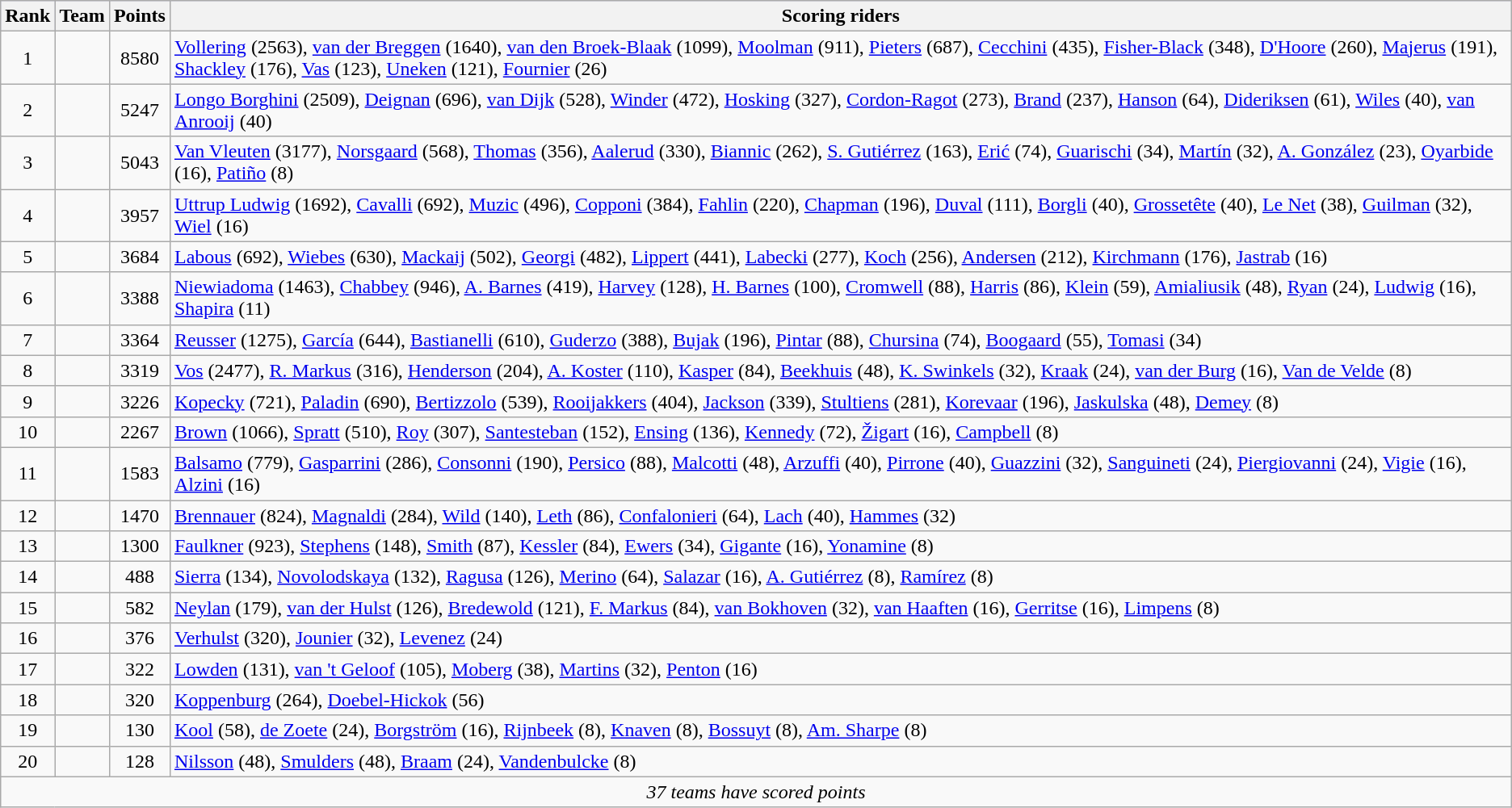<table class="wikitable">
<tr style="background:#ccf;">
<th>Rank</th>
<th>Team</th>
<th>Points</th>
<th>Scoring riders</th>
</tr>
<tr>
<td align=center>1</td>
<td></td>
<td align=center>8580</td>
<td><a href='#'>Vollering</a> (2563), <a href='#'>van der Breggen</a> (1640), <a href='#'>van den Broek-Blaak</a> (1099), <a href='#'>Moolman</a> (911), <a href='#'>Pieters</a> (687), <a href='#'>Cecchini</a> (435), <a href='#'>Fisher-Black</a> (348), <a href='#'>D'Hoore</a> (260), <a href='#'>Majerus</a> (191), <a href='#'>Shackley</a> (176), <a href='#'>Vas</a> (123), <a href='#'>Uneken</a> (121), <a href='#'>Fournier</a> (26)</td>
</tr>
<tr>
<td align=center>2</td>
<td></td>
<td align=center>5247</td>
<td><a href='#'>Longo Borghini</a> (2509), <a href='#'>Deignan</a> (696), <a href='#'>van Dijk</a> (528), <a href='#'>Winder</a> (472), <a href='#'>Hosking</a> (327), <a href='#'>Cordon-Ragot</a> (273), <a href='#'>Brand</a> (237), <a href='#'>Hanson</a> (64), <a href='#'>Dideriksen</a> (61), <a href='#'>Wiles</a> (40), <a href='#'>van Anrooij</a> (40)</td>
</tr>
<tr>
<td align=center>3</td>
<td></td>
<td align=center>5043</td>
<td><a href='#'>Van Vleuten</a> (3177), <a href='#'>Norsgaard</a> (568), <a href='#'>Thomas</a> (356), <a href='#'>Aalerud</a> (330), <a href='#'>Biannic</a> (262), <a href='#'>S. Gutiérrez</a> (163), <a href='#'>Erić</a> (74), <a href='#'>Guarischi</a> (34), <a href='#'>Martín</a> (32), <a href='#'>A. González</a> (23), <a href='#'>Oyarbide</a> (16), <a href='#'>Patiño</a> (8)</td>
</tr>
<tr>
<td align=center>4</td>
<td></td>
<td align=center>3957</td>
<td><a href='#'>Uttrup Ludwig</a> (1692), <a href='#'>Cavalli</a> (692), <a href='#'>Muzic</a> (496), <a href='#'>Copponi</a> (384), <a href='#'>Fahlin</a> (220), <a href='#'>Chapman</a> (196), <a href='#'>Duval</a> (111), <a href='#'>Borgli</a> (40), <a href='#'>Grossetête</a> (40), <a href='#'>Le Net</a> (38), <a href='#'>Guilman</a> (32), <a href='#'>Wiel</a> (16)</td>
</tr>
<tr>
<td align=center>5</td>
<td></td>
<td align=center>3684</td>
<td><a href='#'>Labous</a> (692), <a href='#'>Wiebes</a> (630), <a href='#'>Mackaij</a> (502), <a href='#'>Georgi</a> (482), <a href='#'>Lippert</a> (441), <a href='#'>Labecki</a> (277), <a href='#'>Koch</a> (256), <a href='#'>Andersen</a> (212), <a href='#'>Kirchmann</a> (176), <a href='#'>Jastrab</a> (16)</td>
</tr>
<tr>
<td align=center>6</td>
<td></td>
<td align=center>3388</td>
<td><a href='#'>Niewiadoma</a> (1463), <a href='#'>Chabbey</a> (946), <a href='#'>A. Barnes</a> (419), <a href='#'>Harvey</a> (128), <a href='#'>H. Barnes</a> (100), <a href='#'>Cromwell</a> (88), <a href='#'>Harris</a> (86), <a href='#'>Klein</a> (59), <a href='#'>Amialiusik</a> (48), <a href='#'>Ryan</a> (24), <a href='#'>Ludwig</a> (16), <a href='#'>Shapira</a> (11)</td>
</tr>
<tr>
<td align=center>7</td>
<td></td>
<td align=center>3364</td>
<td><a href='#'>Reusser</a> (1275), <a href='#'>García</a> (644), <a href='#'>Bastianelli</a> (610), <a href='#'>Guderzo</a> (388), <a href='#'>Bujak</a> (196), <a href='#'>Pintar</a> (88), <a href='#'>Chursina</a> (74), <a href='#'>Boogaard</a> (55), <a href='#'>Tomasi</a> (34)</td>
</tr>
<tr>
<td align=center>8</td>
<td></td>
<td align=center>3319</td>
<td><a href='#'>Vos</a> (2477), <a href='#'>R. Markus</a> (316), <a href='#'>Henderson</a> (204), <a href='#'>A. Koster</a> (110), <a href='#'>Kasper</a> (84), <a href='#'>Beekhuis</a> (48), <a href='#'>K. Swinkels</a> (32), <a href='#'>Kraak</a> (24), <a href='#'>van der Burg</a> (16), <a href='#'>Van de Velde</a> (8)</td>
</tr>
<tr>
<td align=center>9</td>
<td></td>
<td align=center>3226</td>
<td><a href='#'>Kopecky</a> (721), <a href='#'>Paladin</a> (690), <a href='#'>Bertizzolo</a> (539), <a href='#'>Rooijakkers</a> (404), <a href='#'>Jackson</a> (339), <a href='#'>Stultiens</a> (281), <a href='#'>Korevaar</a> (196), <a href='#'>Jaskulska</a> (48), <a href='#'>Demey</a> (8)</td>
</tr>
<tr>
<td align=center>10</td>
<td></td>
<td align=center>2267</td>
<td><a href='#'>Brown</a> (1066), <a href='#'>Spratt</a> (510), <a href='#'>Roy</a> (307), <a href='#'>Santesteban</a> (152), <a href='#'>Ensing</a> (136), <a href='#'>Kennedy</a> (72), <a href='#'>Žigart</a> (16), <a href='#'>Campbell</a> (8)</td>
</tr>
<tr>
<td align=center>11</td>
<td></td>
<td align=center>1583</td>
<td><a href='#'>Balsamo</a> (779), <a href='#'>Gasparrini</a> (286), <a href='#'>Consonni</a> (190), <a href='#'>Persico</a> (88), <a href='#'>Malcotti</a> (48), <a href='#'>Arzuffi</a> (40), <a href='#'>Pirrone</a> (40), <a href='#'>Guazzini</a> (32), <a href='#'>Sanguineti</a> (24), <a href='#'>Piergiovanni</a> (24), <a href='#'>Vigie</a> (16), <a href='#'>Alzini</a> (16)</td>
</tr>
<tr>
<td align=center>12</td>
<td></td>
<td align=center>1470</td>
<td><a href='#'>Brennauer</a> (824), <a href='#'>Magnaldi</a> (284), <a href='#'>Wild</a> (140), <a href='#'>Leth</a> (86), <a href='#'>Confalonieri</a> (64), <a href='#'>Lach</a> (40), <a href='#'>Hammes</a> (32)</td>
</tr>
<tr>
<td align=center>13</td>
<td></td>
<td align=center>1300</td>
<td><a href='#'>Faulkner</a> (923), <a href='#'>Stephens</a> (148), <a href='#'>Smith</a> (87), <a href='#'>Kessler</a> (84), <a href='#'>Ewers</a> (34), <a href='#'>Gigante</a> (16), <a href='#'>Yonamine</a> (8)</td>
</tr>
<tr>
<td align=center>14</td>
<td></td>
<td align=center>488</td>
<td><a href='#'>Sierra</a> (134), <a href='#'>Novolodskaya</a> (132), <a href='#'>Ragusa</a> (126), <a href='#'>Merino</a> (64), <a href='#'>Salazar</a> (16), <a href='#'>A. Gutiérrez</a> (8), <a href='#'>Ramírez</a> (8)</td>
</tr>
<tr>
<td align=center>15</td>
<td></td>
<td align=center>582</td>
<td><a href='#'>Neylan</a> (179), <a href='#'>van der Hulst</a> (126), <a href='#'>Bredewold</a> (121), <a href='#'>F. Markus</a> (84), <a href='#'>van Bokhoven</a> (32), <a href='#'>van Haaften</a> (16), <a href='#'>Gerritse</a> (16), <a href='#'>Limpens</a> (8)</td>
</tr>
<tr>
<td align=center>16</td>
<td></td>
<td align=center>376</td>
<td><a href='#'>Verhulst</a> (320), <a href='#'>Jounier</a> (32), <a href='#'>Levenez</a> (24)</td>
</tr>
<tr>
<td align=center>17</td>
<td></td>
<td align=center>322</td>
<td><a href='#'>Lowden</a> (131), <a href='#'>van 't Geloof</a> (105), <a href='#'>Moberg</a> (38), <a href='#'>Martins</a> (32), <a href='#'>Penton</a> (16)</td>
</tr>
<tr>
<td align=center>18</td>
<td></td>
<td align=center>320</td>
<td><a href='#'>Koppenburg</a> (264), <a href='#'>Doebel-Hickok</a> (56)</td>
</tr>
<tr>
<td align=center>19</td>
<td></td>
<td align=center>130</td>
<td><a href='#'>Kool</a> (58), <a href='#'>de Zoete</a> (24), <a href='#'>Borgström</a> (16), <a href='#'>Rijnbeek</a> (8), <a href='#'>Knaven</a> (8), <a href='#'>Bossuyt</a> (8), <a href='#'>Am. Sharpe</a> (8)</td>
</tr>
<tr>
<td align=center>20</td>
<td></td>
<td align=center>128</td>
<td><a href='#'>Nilsson</a> (48), <a href='#'>Smulders</a> (48), <a href='#'>Braam</a> (24), <a href='#'>Vandenbulcke</a> (8)</td>
</tr>
<tr>
<td colspan=4 align=center><em>37 teams have scored points</em></td>
</tr>
</table>
